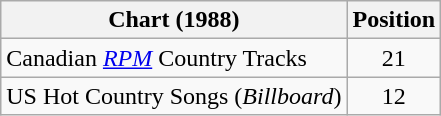<table class="wikitable">
<tr>
<th>Chart (1988)</th>
<th>Position</th>
</tr>
<tr>
<td align="left">Canadian <em><a href='#'>RPM</a></em> Country Tracks</td>
<td align="center">21</td>
</tr>
<tr>
<td>US Hot Country Songs (<em>Billboard</em>)</td>
<td align="center">12</td>
</tr>
</table>
